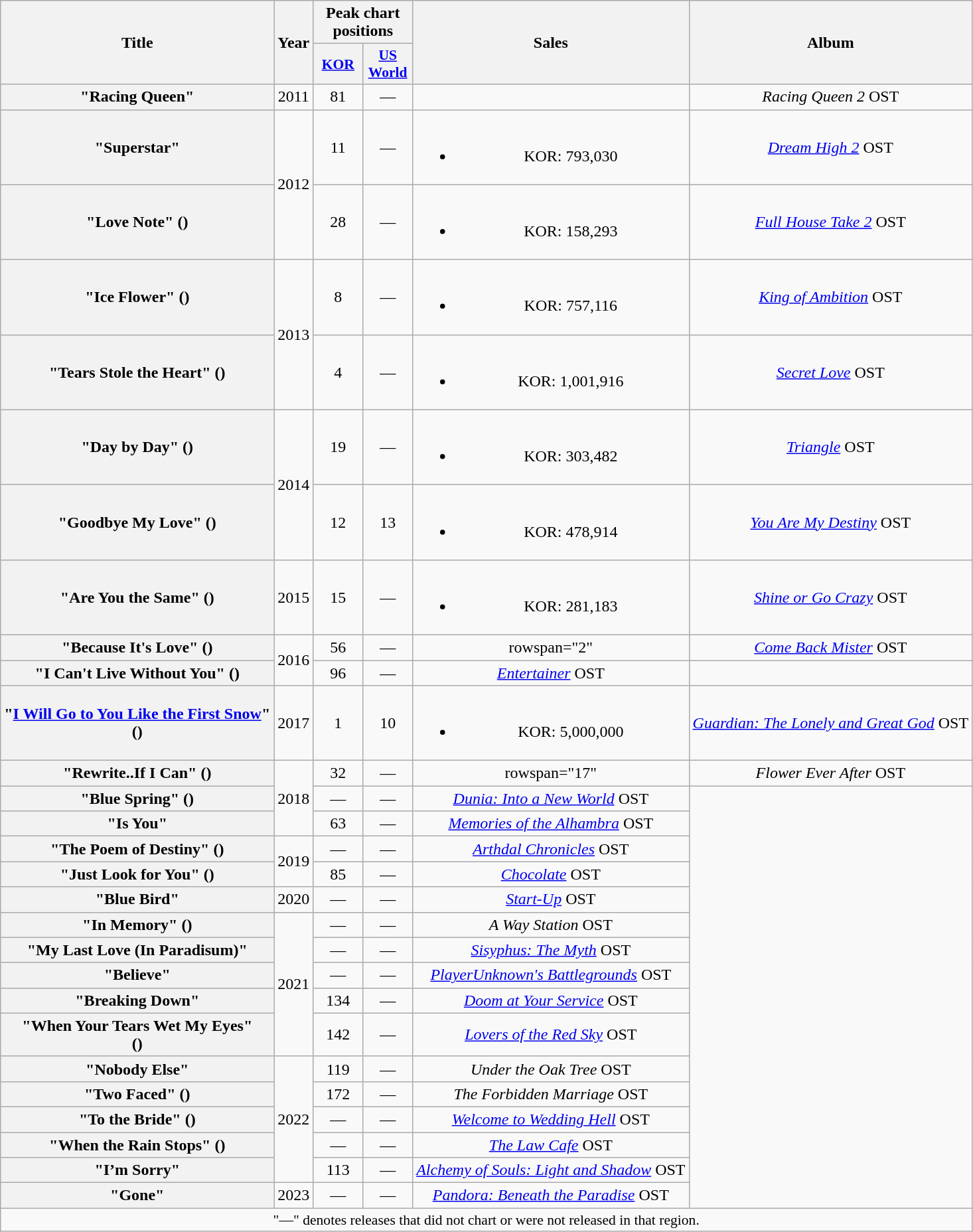<table class="wikitable plainrowheaders" style="text-align:center;">
<tr>
<th scope="col" rowspan="2">Title</th>
<th scope="col" rowspan="2">Year</th>
<th colspan="2" scope="col">Peak chart positions</th>
<th scope="col" rowspan="2">Sales</th>
<th scope="col" rowspan="2">Album</th>
</tr>
<tr>
<th scope="col" style="width:3em;font-size:90%;"><a href='#'>KOR</a><br></th>
<th scope="col" style="width:3em;font-size:90%;"><a href='#'>US World</a><br></th>
</tr>
<tr>
<th scope="row">"Racing Queen"<br></th>
<td>2011</td>
<td>81</td>
<td>—</td>
<td></td>
<td><em>Racing Queen 2</em> OST</td>
</tr>
<tr>
<th scope="row">"Superstar"<br></th>
<td rowspan="2">2012</td>
<td>11</td>
<td>—</td>
<td><br><ul><li>KOR: 793,030</li></ul></td>
<td><em><a href='#'>Dream High 2</a></em> OST</td>
</tr>
<tr>
<th scope="row">"Love Note" ()</th>
<td>28</td>
<td>—</td>
<td><br><ul><li>KOR: 158,293</li></ul></td>
<td><em><a href='#'>Full House Take 2</a></em> OST</td>
</tr>
<tr>
<th scope="row">"Ice Flower" ()</th>
<td rowspan="2">2013</td>
<td>8</td>
<td>—</td>
<td><br><ul><li>KOR: 757,116</li></ul></td>
<td><em><a href='#'>King of Ambition</a></em> OST</td>
</tr>
<tr>
<th scope="row">"Tears Stole the Heart" ()</th>
<td>4</td>
<td>—</td>
<td><br><ul><li>KOR: 1,001,916</li></ul></td>
<td><em><a href='#'>Secret Love</a></em> OST</td>
</tr>
<tr>
<th scope="row">"Day by Day" ()</th>
<td rowspan="2">2014</td>
<td>19</td>
<td>—</td>
<td><br><ul><li>KOR: 303,482</li></ul></td>
<td><em><a href='#'>Triangle</a></em> OST</td>
</tr>
<tr>
<th scope="row">"Goodbye My Love" ()</th>
<td>12</td>
<td>13</td>
<td><br><ul><li>KOR: 478,914</li></ul></td>
<td><em><a href='#'>You Are My Destiny</a></em> OST</td>
</tr>
<tr>
<th scope="row">"Are You the Same" ()</th>
<td>2015</td>
<td>15</td>
<td>—</td>
<td><br><ul><li>KOR: 281,183</li></ul></td>
<td><em><a href='#'>Shine or Go Crazy</a></em> OST</td>
</tr>
<tr>
<th scope="row">"Because It's Love" ()</th>
<td rowspan="2">2016</td>
<td>56</td>
<td>—</td>
<td>rowspan="2" </td>
<td><em><a href='#'>Come Back Mister</a></em> OST</td>
</tr>
<tr>
<th scope="row">"I Can't Live Without You" ()<br></th>
<td>96</td>
<td>—</td>
<td><em><a href='#'>Entertainer</a></em> OST</td>
</tr>
<tr>
<th scope="row">"<a href='#'>I Will Go to You Like the First Snow</a>" <br> ()</th>
<td>2017</td>
<td>1</td>
<td>10</td>
<td><br><ul><li>KOR: 5,000,000</li></ul></td>
<td><em><a href='#'>Guardian: The Lonely and Great God</a></em> OST</td>
</tr>
<tr>
<th scope="row">"Rewrite..If I Can" ()</th>
<td rowspan="3">2018</td>
<td>32</td>
<td>—</td>
<td>rowspan="17" </td>
<td><em>Flower Ever After</em> OST</td>
</tr>
<tr>
<th scope="row">"Blue Spring" ()</th>
<td>—</td>
<td>—</td>
<td><em><a href='#'>Dunia: Into a New World</a></em> OST</td>
</tr>
<tr>
<th scope="row">"Is You"</th>
<td>63</td>
<td>—</td>
<td><em><a href='#'>Memories of the Alhambra</a></em> OST</td>
</tr>
<tr>
<th scope="row">"The Poem of Destiny" ()</th>
<td rowspan="2">2019</td>
<td>—</td>
<td>—</td>
<td><em><a href='#'>Arthdal Chronicles</a></em> OST</td>
</tr>
<tr>
<th scope="row">"Just Look for You" ()</th>
<td>85</td>
<td>—</td>
<td><em><a href='#'>Chocolate</a></em> OST</td>
</tr>
<tr>
<th scope="row">"Blue Bird"</th>
<td>2020</td>
<td>—</td>
<td>—</td>
<td><em><a href='#'>Start-Up</a></em> OST</td>
</tr>
<tr>
<th scope="row">"In Memory" ()</th>
<td rowspan="5">2021</td>
<td>—</td>
<td>—</td>
<td><em>A Way Station</em> OST</td>
</tr>
<tr>
<th scope="row">"My Last Love (In Paradisum)"</th>
<td>—</td>
<td>—</td>
<td><em><a href='#'>Sisyphus: The Myth</a></em> OST</td>
</tr>
<tr>
<th scope="row">"Believe"</th>
<td>—</td>
<td>—</td>
<td><em><a href='#'>PlayerUnknown's Battlegrounds</a></em> OST</td>
</tr>
<tr>
<th scope="row">"Breaking Down"</th>
<td>134</td>
<td>—</td>
<td><em><a href='#'>Doom at Your Service</a></em> OST</td>
</tr>
<tr>
<th scope="row">"When Your Tears Wet My Eyes" <br> ()</th>
<td>142</td>
<td>—</td>
<td><em><a href='#'>Lovers of the Red Sky</a></em> OST</td>
</tr>
<tr>
<th scope="row">"Nobody Else"</th>
<td rowspan="5">2022</td>
<td>119</td>
<td>—</td>
<td><em>Under the Oak Tree</em> OST</td>
</tr>
<tr>
<th scope="row">"Two Faced" ()</th>
<td>172</td>
<td>—</td>
<td><em>The Forbidden Marriage</em> OST</td>
</tr>
<tr>
<th scope="row">"To the Bride" ()</th>
<td>—</td>
<td>—</td>
<td><em><a href='#'>Welcome to Wedding Hell</a></em> OST</td>
</tr>
<tr>
<th scope="row">"When the Rain Stops" ()</th>
<td>—</td>
<td>—</td>
<td><em><a href='#'>The Law Cafe</a></em> OST</td>
</tr>
<tr>
<th scope="row">"I’m Sorry"</th>
<td>113</td>
<td>—</td>
<td><em><a href='#'>Alchemy of Souls: Light and Shadow</a></em> OST</td>
</tr>
<tr>
<th scope="row">"Gone"</th>
<td rowspan="1">2023</td>
<td>—</td>
<td>—</td>
<td><em><a href='#'>Pandora: Beneath the Paradise</a></em> OST</td>
</tr>
<tr>
<td colspan="6" style="font-size:90%">"—" denotes releases that did not chart or were not released in that region.</td>
</tr>
</table>
